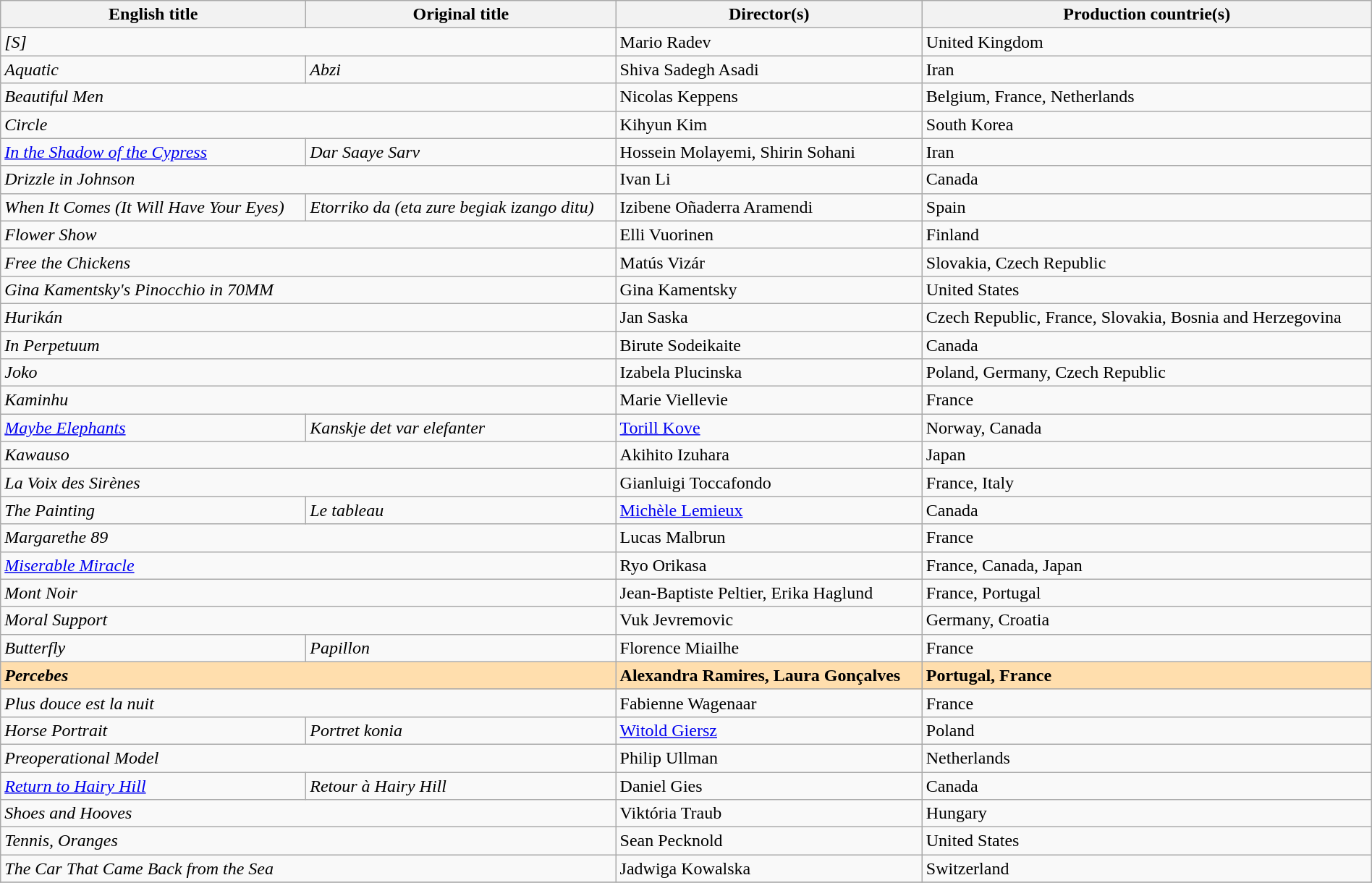<table class="sortable wikitable" style="width:100%; margin-bottom:4px" cellpadding="5">
<tr>
<th scope="col">English title</th>
<th scope="col">Original title</th>
<th scope="col">Director(s)</th>
<th scope="col">Production countrie(s)</th>
</tr>
<tr>
<td colspan="2"><em>[S]</em></td>
<td>Mario Radev</td>
<td>United Kingdom</td>
</tr>
<tr>
<td><em>Aquatic</em></td>
<td><em>Abzi</em></td>
<td>Shiva Sadegh Asadi</td>
<td>Iran</td>
</tr>
<tr>
<td colspan="2"><em>Beautiful Men</em></td>
<td>Nicolas Keppens</td>
<td>Belgium, France, Netherlands</td>
</tr>
<tr>
<td colspan="2"><em>Circle</em></td>
<td>Kihyun Kim</td>
<td>South Korea</td>
</tr>
<tr>
<td><em><a href='#'>In the Shadow of the Cypress</a></em></td>
<td><em>Dar Saaye Sarv</em></td>
<td>Hossein Molayemi, Shirin Sohani</td>
<td>Iran</td>
</tr>
<tr>
<td colspan="2"><em>Drizzle in Johnson</em></td>
<td>Ivan Li</td>
<td>Canada</td>
</tr>
<tr>
<td><em>When It Comes (It Will Have Your Eyes)</em></td>
<td><em>Etorriko da (eta zure begiak izango ditu)</em></td>
<td>Izibene Oñaderra Aramendi</td>
<td>Spain</td>
</tr>
<tr>
<td colspan="2"><em>Flower Show</em></td>
<td>Elli Vuorinen</td>
<td>Finland</td>
</tr>
<tr>
<td colspan="2"><em>Free the Chickens</em></td>
<td>Matús Vizár</td>
<td>Slovakia, Czech Republic</td>
</tr>
<tr>
<td colspan="2"><em>Gina Kamentsky's Pinocchio in 70MM</em></td>
<td>Gina Kamentsky</td>
<td>United States</td>
</tr>
<tr>
<td colspan="2"><em>Hurikán</em></td>
<td>Jan Saska</td>
<td>Czech Republic, France, Slovakia, Bosnia and Herzegovina</td>
</tr>
<tr>
<td colspan="2"><em>In Perpetuum</em></td>
<td>Birute Sodeikaite</td>
<td>Canada</td>
</tr>
<tr>
<td colspan="2"><em>Joko</em></td>
<td>Izabela Plucinska</td>
<td>Poland, Germany, Czech Republic</td>
</tr>
<tr>
<td colspan="2"><em>Kaminhu</em></td>
<td>Marie Viellevie</td>
<td>France</td>
</tr>
<tr>
<td><em><a href='#'>Maybe Elephants</a></em></td>
<td><em>Kanskje det var elefanter</em></td>
<td><a href='#'>Torill Kove</a></td>
<td>Norway, Canada</td>
</tr>
<tr>
<td colspan="2"><em>Kawauso</em></td>
<td>Akihito Izuhara</td>
<td>Japan</td>
</tr>
<tr>
<td colspan="2"><em>La Voix des Sirènes</em></td>
<td>Gianluigi Toccafondo</td>
<td>France, Italy</td>
</tr>
<tr>
<td><em>The Painting</em></td>
<td><em>Le tableau</em></td>
<td><a href='#'>Michèle Lemieux</a></td>
<td>Canada</td>
</tr>
<tr>
<td colspan="2"><em>Margarethe 89</em></td>
<td>Lucas Malbrun</td>
<td>France</td>
</tr>
<tr>
<td colspan="2"><em><a href='#'>Miserable Miracle</a></em></td>
<td>Ryo Orikasa</td>
<td>France, Canada, Japan</td>
</tr>
<tr>
<td colspan="2"><em>Mont Noir</em></td>
<td>Jean-Baptiste Peltier, Erika Haglund</td>
<td>France, Portugal</td>
</tr>
<tr>
<td colspan="2"><em>Moral Support</em></td>
<td>Vuk Jevremovic</td>
<td>Germany, Croatia</td>
</tr>
<tr>
<td><em>Butterfly</em></td>
<td><em>Papillon</em></td>
<td>Florence Miailhe</td>
<td>France</td>
</tr>
<tr style="background:#FFDEAD;">
<td colspan="2"><strong><em>Percebes</em></strong></td>
<td><strong>Alexandra Ramires, Laura Gonçalves</strong></td>
<td><strong>Portugal, France</strong></td>
</tr>
<tr>
<td colspan="2"><em>Plus douce est la nuit</em></td>
<td>Fabienne Wagenaar</td>
<td>France</td>
</tr>
<tr>
<td><em>Horse Portrait</em></td>
<td><em>Portret konia</em></td>
<td><a href='#'>Witold Giersz</a></td>
<td>Poland</td>
</tr>
<tr>
<td colspan="2"><em>Preoperational Model</em></td>
<td>Philip Ullman</td>
<td>Netherlands</td>
</tr>
<tr>
<td><em><a href='#'>Return to Hairy Hill</a></em></td>
<td><em>Retour à Hairy Hill</em></td>
<td>Daniel Gies</td>
<td>Canada</td>
</tr>
<tr>
<td colspan="2"><em>Shoes and Hooves</em></td>
<td>Viktória Traub</td>
<td>Hungary</td>
</tr>
<tr>
<td colspan="2"><em>Tennis, Oranges</em></td>
<td>Sean Pecknold</td>
<td>United States</td>
</tr>
<tr>
<td colspan="2"><em>The Car That Came Back from the Sea</em></td>
<td>Jadwiga Kowalska</td>
<td>Switzerland</td>
</tr>
<tr>
</tr>
</table>
